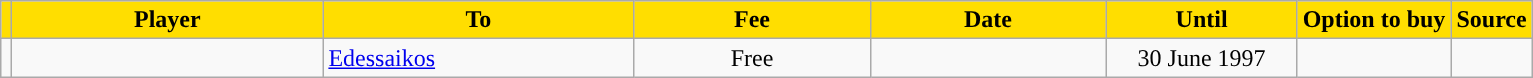<table class="wikitable sortable">
<tr>
<th style="background:#FFDE00"></th>
<th width=200 style="background:#FFDE00">Player</th>
<th width=200 style="background:#FFDE00">To</th>
<th width=150 style="background:#FFDE00">Fee</th>
<th width=150 style="background:#FFDE00">Date</th>
<th width=120 style="background:#FFDE00">Until</th>
<th style="background:#FFDE00">Option to buy</th>
<th style="background:#FFDE00">Source</th>
</tr>
<tr>
<td align=center></td>
<td></td>
<td> <a href='#'>Edessaikos</a></td>
<td align=center>Free</td>
<td align=center></td>
<td align=center>30 June 1997</td>
<td align=center></td>
<td align=center></td>
</tr>
</table>
